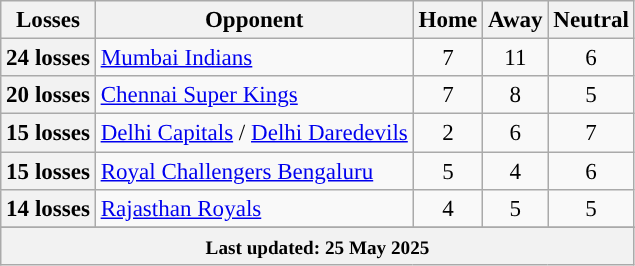<table class="wikitable sortable" style="text-align:left;font-size:96%;">
<tr>
<th>Losses</th>
<th>Opponent</th>
<th>Home</th>
<th>Away</th>
<th>Neutral</th>
</tr>
<tr>
<th scope=row style=text-align:center;>24 losses</th>
<td><a href='#'>Mumbai Indians</a></td>
<td style="text-align:center">7</td>
<td style="text-align:center">11</td>
<td style="text-align:center">6</td>
</tr>
<tr>
<th scope=row style=text-align:center;>20 losses</th>
<td><a href='#'>Chennai Super Kings</a></td>
<td style="text-align:center">7</td>
<td style="text-align:center">8</td>
<td style="text-align:center">5</td>
</tr>
<tr>
<th scope=row style=text-align:center;>15 losses</th>
<td><a href='#'>Delhi Capitals</a> / <a href='#'>Delhi Daredevils</a></td>
<td style="text-align:center">2</td>
<td style="text-align:center">6</td>
<td style="text-align:center">7</td>
</tr>
<tr>
<th scope=row style=text-align:center;>15 losses</th>
<td><a href='#'>Royal Challengers Bengaluru</a></td>
<td style="text-align:center">5</td>
<td style="text-align:center">4</td>
<td style="text-align:center">6</td>
</tr>
<tr>
<th scope=row style=text-align:center;>14 losses</th>
<td><a href='#'>Rajasthan Royals</a></td>
<td style="text-align:center">4</td>
<td style="text-align:center">5</td>
<td style="text-align:center">5</td>
</tr>
<tr>
</tr>
<tr class="sortbottom">
<th colspan="5"><small>Last updated: 25 May 2025</small></th>
</tr>
</table>
